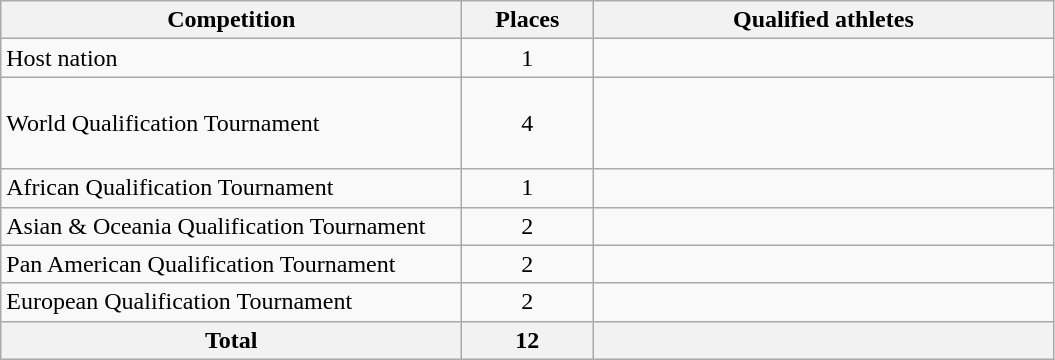<table class = "wikitable">
<tr>
<th width=300>Competition</th>
<th width=80>Places</th>
<th width=300>Qualified athletes</th>
</tr>
<tr>
<td>Host nation</td>
<td align="center">1</td>
<td></td>
</tr>
<tr>
<td>World Qualification Tournament</td>
<td align="center">4</td>
<td><br><br><br></td>
</tr>
<tr>
<td>African Qualification Tournament</td>
<td align="center">1</td>
<td></td>
</tr>
<tr>
<td>Asian & Oceania Qualification Tournament</td>
<td align="center">2</td>
<td><br></td>
</tr>
<tr>
<td>Pan American Qualification Tournament</td>
<td align="center">2</td>
<td><br></td>
</tr>
<tr>
<td>European Qualification Tournament</td>
<td align="center">2</td>
<td><br></td>
</tr>
<tr>
<th>Total</th>
<th>12</th>
<th></th>
</tr>
</table>
